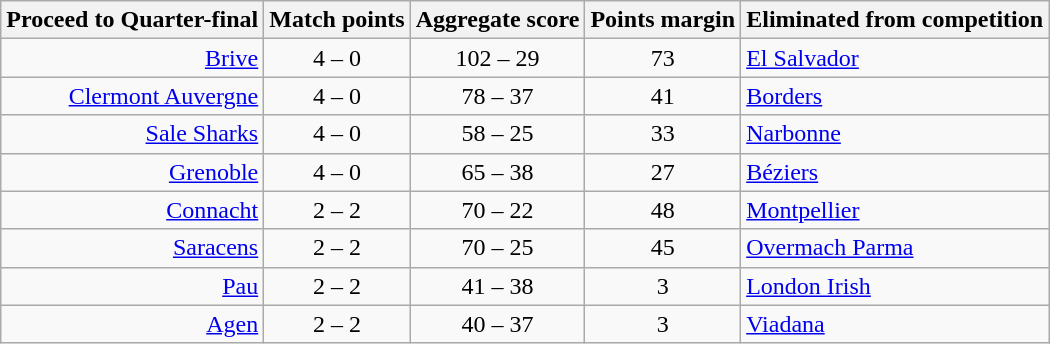<table class="wikitable" style="text-align: center;">
<tr>
<th>Proceed to Quarter-final</th>
<th>Match points</th>
<th>Aggregate score</th>
<th>Points margin</th>
<th>Eliminated from competition</th>
</tr>
<tr>
<td align="right"><a href='#'>Brive</a> </td>
<td>4 – 0</td>
<td>102 – 29</td>
<td>73</td>
<td align="left"> <a href='#'>El Salvador</a></td>
</tr>
<tr>
<td align="right"><a href='#'>Clermont Auvergne</a> </td>
<td>4 – 0</td>
<td>78 – 37</td>
<td>41</td>
<td align="left"> <a href='#'>Borders</a></td>
</tr>
<tr>
<td align="right"><a href='#'>Sale Sharks</a> </td>
<td>4 – 0</td>
<td>58 – 25</td>
<td>33</td>
<td align="left"> <a href='#'>Narbonne</a></td>
</tr>
<tr>
<td align="right"><a href='#'>Grenoble</a> </td>
<td>4 – 0</td>
<td>65 – 38</td>
<td>27</td>
<td align="left"> <a href='#'>Béziers</a></td>
</tr>
<tr>
<td align="right"><a href='#'>Connacht</a> </td>
<td>2 – 2</td>
<td>70 – 22</td>
<td>48</td>
<td align="left"> <a href='#'>Montpellier</a></td>
</tr>
<tr>
<td align="right"><a href='#'>Saracens</a> </td>
<td>2 – 2</td>
<td>70 – 25</td>
<td>45</td>
<td align="left"> <a href='#'>Overmach Parma</a></td>
</tr>
<tr>
<td align="right"><a href='#'>Pau</a> </td>
<td>2 – 2</td>
<td>41 – 38</td>
<td>3</td>
<td align="left"> <a href='#'>London Irish</a></td>
</tr>
<tr>
<td align="right"><a href='#'>Agen</a> </td>
<td>2 – 2</td>
<td>40 – 37</td>
<td>3</td>
<td align="left"> <a href='#'>Viadana</a></td>
</tr>
</table>
